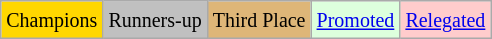<table class="wikitable">
<tr>
<td bgcolor=gold><small>Champions</small></td>
<td bgcolor=silver><small>Runners-up</small></td>
<td bgcolor=#deb678><small>Third Place</small></td>
<td bgcolor="#DDFFDD"><small><a href='#'>Promoted</a></small></td>
<td bgcolor="#FFCCCC"><small><a href='#'>Relegated</a></small></td>
</tr>
</table>
